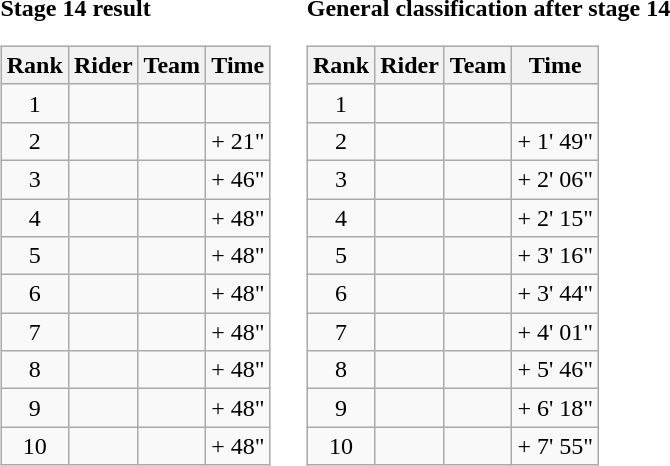<table ;>
<tr>
<td><strong>Stage 14 result</strong><br><table class="wikitable">
<tr>
<th scope="col">Rank</th>
<th scope="col">Rider</th>
<th scope="col">Team</th>
<th scope="col">Time</th>
</tr>
<tr>
<td style="text-align:center;">1</td>
<td></td>
<td></td>
<td style="text-align:right;"></td>
</tr>
<tr>
<td style="text-align:center;">2</td>
<td></td>
<td></td>
<td style="text-align:right;">+ 21"</td>
</tr>
<tr>
<td style="text-align:center;">3</td>
<td></td>
<td></td>
<td style="text-align:right;">+ 46"</td>
</tr>
<tr>
<td style="text-align:center;">4</td>
<td></td>
<td></td>
<td style="text-align:right;">+ 48"</td>
</tr>
<tr>
<td style="text-align:center;">5</td>
<td></td>
<td></td>
<td style="text-align:right;">+ 48"</td>
</tr>
<tr>
<td style="text-align:center;">6</td>
<td> </td>
<td></td>
<td style="text-align:right;">+ 48"</td>
</tr>
<tr>
<td style="text-align:center;">7</td>
<td></td>
<td></td>
<td style="text-align:right;">+ 48"</td>
</tr>
<tr>
<td style="text-align:center;">8</td>
<td></td>
<td></td>
<td style="text-align:right;">+ 48"</td>
</tr>
<tr>
<td style="text-align:center;">9</td>
<td></td>
<td></td>
<td style="text-align:right;">+ 48"</td>
</tr>
<tr>
<td style="text-align:center;">10</td>
<td></td>
<td></td>
<td style="text-align:right;">+ 48"</td>
</tr>
</table>
</td>
<td></td>
<td><strong>General classification after stage 14</strong><br><table class="wikitable">
<tr>
<th scope="col">Rank</th>
<th scope="col">Rider</th>
<th scope="col">Team</th>
<th scope="col">Time</th>
</tr>
<tr>
<td style="text-align:center;">1</td>
<td> </td>
<td></td>
<td style="text-align:right;"></td>
</tr>
<tr>
<td style="text-align:center;">2</td>
<td> </td>
<td></td>
<td style="text-align:right;">+ 1' 49"</td>
</tr>
<tr>
<td style="text-align:center;">3</td>
<td></td>
<td></td>
<td style="text-align:right;">+ 2' 06"</td>
</tr>
<tr>
<td style="text-align:center;">4</td>
<td> </td>
<td></td>
<td style="text-align:right;">+ 2' 15"</td>
</tr>
<tr>
<td style="text-align:center;">5</td>
<td></td>
<td></td>
<td style="text-align:right;">+ 3' 16"</td>
</tr>
<tr>
<td style="text-align:center;">6</td>
<td></td>
<td></td>
<td style="text-align:right;">+ 3' 44"</td>
</tr>
<tr>
<td style="text-align:center;">7</td>
<td></td>
<td></td>
<td style="text-align:right;">+ 4' 01"</td>
</tr>
<tr>
<td style="text-align:center;">8</td>
<td></td>
<td></td>
<td style="text-align:right;">+ 5' 46"</td>
</tr>
<tr>
<td style="text-align:center;">9</td>
<td></td>
<td></td>
<td style="text-align:right;">+ 6' 18"</td>
</tr>
<tr>
<td style="text-align:center;">10</td>
<td></td>
<td></td>
<td style="text-align:right;">+ 7' 55"</td>
</tr>
</table>
</td>
</tr>
</table>
